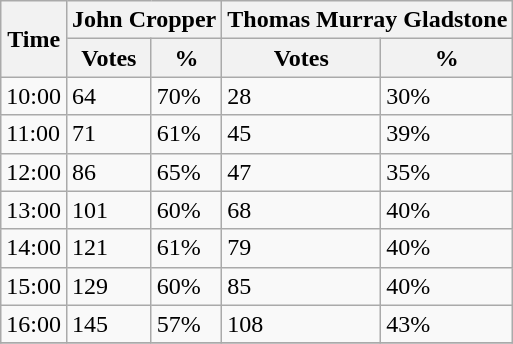<table class="wikitable">
<tr>
<th rowspan="2">Time</th>
<th colspan="2">John Cropper</th>
<th colspan="2">Thomas Murray Gladstone</th>
</tr>
<tr>
<th>Votes</th>
<th>%</th>
<th>Votes</th>
<th>%</th>
</tr>
<tr>
<td>10:00</td>
<td>64</td>
<td>70%</td>
<td>28</td>
<td>30%</td>
</tr>
<tr>
<td>11:00</td>
<td>71</td>
<td>61%</td>
<td>45</td>
<td>39%</td>
</tr>
<tr>
<td>12:00</td>
<td>86</td>
<td>65%</td>
<td>47</td>
<td>35%</td>
</tr>
<tr>
<td>13:00</td>
<td>101</td>
<td>60%</td>
<td>68</td>
<td>40%</td>
</tr>
<tr>
<td>14:00</td>
<td>121</td>
<td>61%</td>
<td>79</td>
<td>40%</td>
</tr>
<tr>
<td>15:00</td>
<td>129</td>
<td>60%</td>
<td>85</td>
<td>40%</td>
</tr>
<tr>
<td>16:00</td>
<td>145</td>
<td>57%</td>
<td>108</td>
<td>43%</td>
</tr>
<tr>
</tr>
</table>
